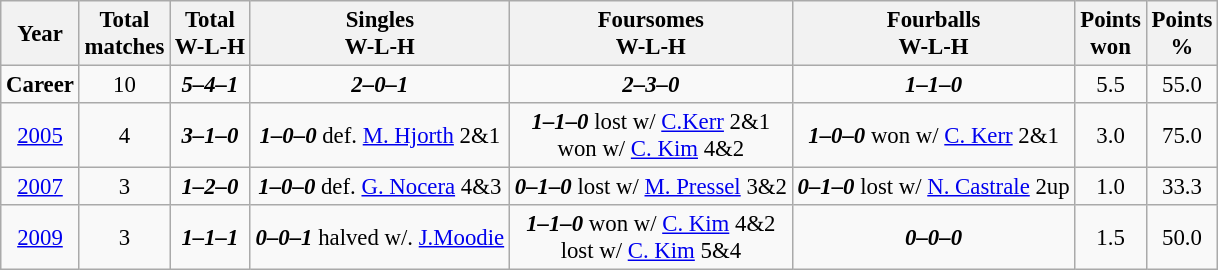<table class="wikitable" style="text-align:center; font-size: 95%;">
<tr>
<th>Year</th>
<th>Total<br>matches</th>
<th>Total<br>W-L-H</th>
<th>Singles<br>W-L-H</th>
<th>Foursomes<br>W-L-H</th>
<th>Fourballs<br>W-L-H</th>
<th>Points<br>won</th>
<th>Points<br>%</th>
</tr>
<tr>
<td><strong>Career</strong></td>
<td>10</td>
<td><strong><em>5–4–1</em></strong></td>
<td><strong><em>2–0–1</em></strong></td>
<td><strong><em>2–3–0</em></strong></td>
<td><strong><em>1–1–0</em></strong></td>
<td>5.5</td>
<td>55.0</td>
</tr>
<tr>
<td><a href='#'>2005</a></td>
<td>4</td>
<td><strong><em>3–1–0</em></strong></td>
<td><strong><em>1–0–0</em></strong> def. <a href='#'>M. Hjorth</a> 2&1</td>
<td><strong><em>1–1–0</em></strong> lost w/ <a href='#'>C.Kerr</a> 2&1<br>  won w/ <a href='#'>C. Kim</a> 4&2</td>
<td><strong><em>1–0–0</em></strong> won w/ <a href='#'>C. Kerr</a> 2&1</td>
<td>3.0</td>
<td>75.0</td>
</tr>
<tr>
<td><a href='#'>2007</a></td>
<td>3</td>
<td><strong><em>1–2–0</em></strong></td>
<td><strong><em>1–0–0</em></strong> def. <a href='#'>G. Nocera</a> 4&3</td>
<td><strong><em>0–1–0</em></strong> lost w/ <a href='#'>M. Pressel</a> 3&2</td>
<td><strong><em>0–1–0</em></strong> lost w/ <a href='#'>N. Castrale</a> 2up</td>
<td>1.0</td>
<td>33.3</td>
</tr>
<tr>
<td><a href='#'>2009</a></td>
<td>3</td>
<td><strong><em>1–1–1</em></strong></td>
<td><strong><em>0–0–1</em></strong> halved w/. <a href='#'>J.Moodie</a></td>
<td><strong><em>1–1–0</em></strong> won w/ <a href='#'>C. Kim</a> 4&2<br> lost w/ <a href='#'>C. Kim</a> 5&4</td>
<td><strong><em>0–0–0</em></strong></td>
<td>1.5</td>
<td>50.0</td>
</tr>
</table>
